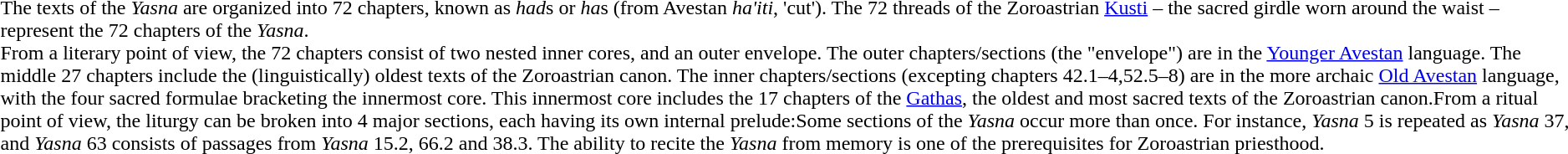<table>
<tr>
<td>The texts of the <em>Yasna</em> are organized into 72 chapters, known as <em>had</em>s or <em>ha</em>s (from Avestan <em>ha'iti</em>, 'cut'). The 72 threads of the Zoroastrian <a href='#'>Kusti</a> – the sacred girdle worn around the waist – represent the 72 chapters of the <em>Yasna</em>.<br>From a literary point of view, the 72 chapters consist of two nested inner cores, and an outer envelope. The outer chapters/sections (the "envelope") are in the <a href='#'>Younger Avestan</a> language. The middle 27 chapters include the (linguistically) oldest texts of the Zoroastrian canon. The inner chapters/sections (excepting chapters 42.1–4,52.5–8) are in the more archaic <a href='#'>Old Avestan</a> language, with the four sacred formulae bracketing the innermost core. This innermost core includes the 17 chapters of the <a href='#'>Gathas</a>, the oldest and most sacred texts of the Zoroastrian canon.From a ritual point of view, the liturgy can be broken into 4 major sections, each having its own internal prelude:Some sections of the <em>Yasna</em> occur more than once. For instance, <em>Yasna</em> 5 is repeated as <em>Yasna</em> 37, and <em>Yasna</em> 63 consists of passages from <em>Yasna</em> 15.2, 66.2 and 38.3. The ability to recite the <em>Yasna</em> from memory is one of the prerequisites for Zoroastrian priesthood.</td>
</tr>
</table>
